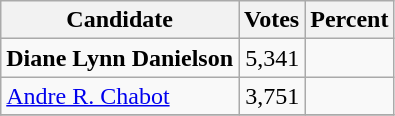<table class="wikitable">
<tr>
<th>Candidate</th>
<th>Votes</th>
<th>Percent</th>
</tr>
<tr>
<td style="font-weight:bold;">Diane Lynn Danielson</td>
<td style="text-align:right;">5,341</td>
<td style="text-align:right;"></td>
</tr>
<tr>
<td><a href='#'>Andre R. Chabot</a></td>
<td style="text-align:right;">3,751</td>
<td style="text-align:right;"></td>
</tr>
<tr>
</tr>
</table>
